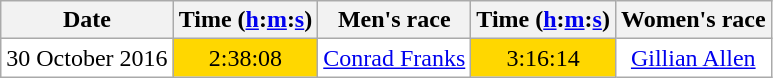<table class="wikitable sortable" style="text-align:center; background:#fff;">
<tr>
<th class="unsortable">Date</th>
<th>Time (<a href='#'>h</a>:<a href='#'>m</a>:<a href='#'>s</a>)</th>
<th>Men's race</th>
<th>Time (<a href='#'>h</a>:<a href='#'>m</a>:<a href='#'>s</a>)</th>
<th>Women's race</th>
</tr>
<tr>
<td>30 October 2016</td>
<td bgcolor='gold'>2:38:08</td>
<td><a href='#'>Conrad Franks</a></td>
<td bgcolor='gold'>3:16:14</td>
<td><a href='#'>Gillian Allen</a></td>
</tr>
</table>
